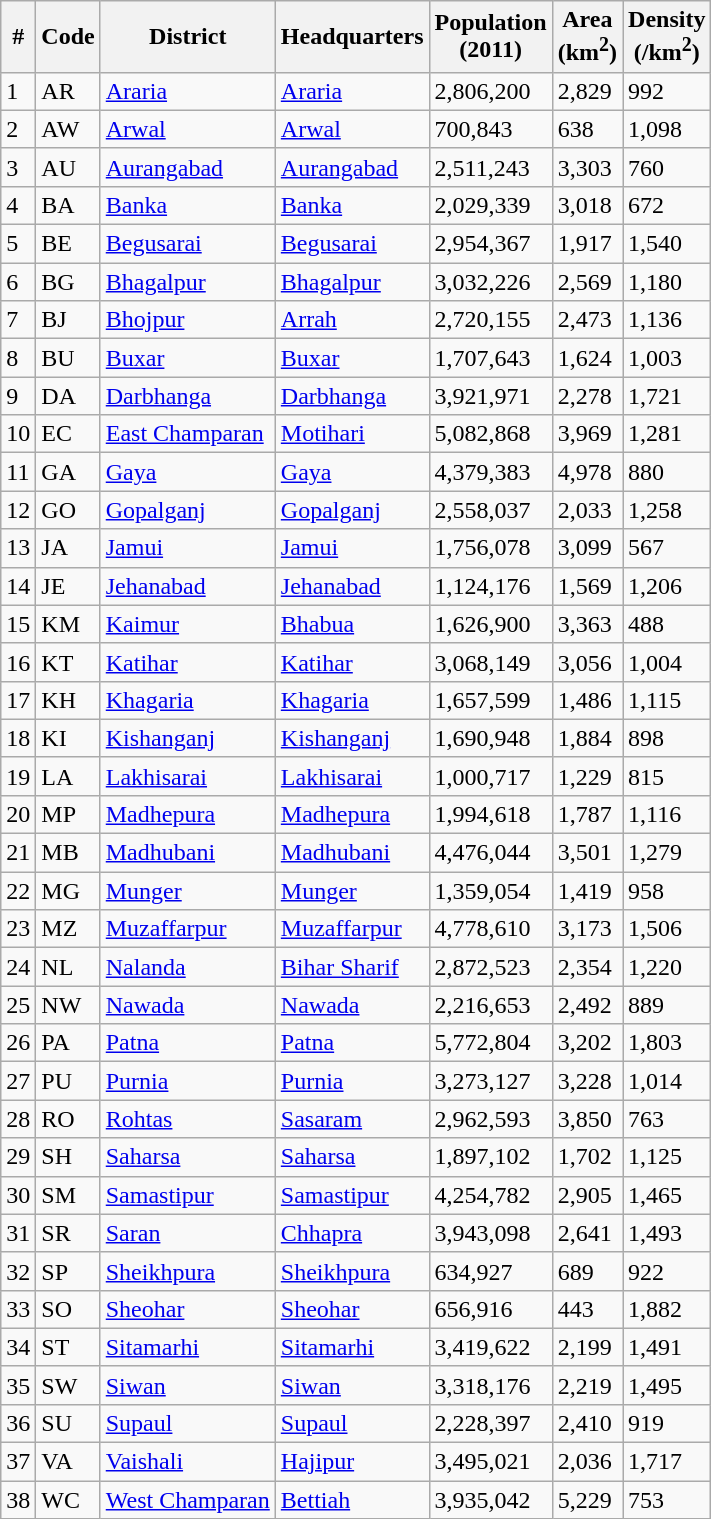<table class="wikitable sortable">
<tr>
<th>#</th>
<th>Code</th>
<th>District</th>
<th>Headquarters</th>
<th>Population <br>(2011)</th>
<th>Area <br>(km<sup>2</sup>)</th>
<th>Density <br>(/km<sup>2</sup>)</th>
</tr>
<tr>
<td>1</td>
<td>AR</td>
<td><a href='#'>Araria</a></td>
<td><a href='#'>Araria</a></td>
<td> 2,806,200</td>
<td> 2,829</td>
<td> 992</td>
</tr>
<tr>
<td>2</td>
<td>AW</td>
<td><a href='#'>Arwal</a></td>
<td><a href='#'>Arwal</a></td>
<td> 700,843</td>
<td> 638</td>
<td> 1,098</td>
</tr>
<tr>
<td>3</td>
<td>AU</td>
<td><a href='#'>Aurangabad</a></td>
<td><a href='#'>Aurangabad</a></td>
<td> 2,511,243</td>
<td> 3,303</td>
<td> 760</td>
</tr>
<tr>
<td>4</td>
<td>BA</td>
<td><a href='#'>Banka</a></td>
<td><a href='#'>Banka</a></td>
<td> 2,029,339</td>
<td> 3,018</td>
<td> 672</td>
</tr>
<tr>
<td>5</td>
<td>BE</td>
<td><a href='#'>Begusarai</a></td>
<td><a href='#'>Begusarai</a></td>
<td> 2,954,367</td>
<td> 1,917</td>
<td> 1,540</td>
</tr>
<tr>
<td>6</td>
<td>BG</td>
<td><a href='#'>Bhagalpur</a></td>
<td><a href='#'>Bhagalpur</a></td>
<td> 3,032,226</td>
<td> 2,569</td>
<td> 1,180</td>
</tr>
<tr>
<td>7</td>
<td>BJ</td>
<td><a href='#'>Bhojpur</a></td>
<td><a href='#'>Arrah</a></td>
<td> 2,720,155</td>
<td> 2,473</td>
<td> 1,136</td>
</tr>
<tr>
<td>8</td>
<td>BU</td>
<td><a href='#'>Buxar</a></td>
<td><a href='#'>Buxar</a></td>
<td> 1,707,643</td>
<td> 1,624</td>
<td> 1,003</td>
</tr>
<tr>
<td>9</td>
<td>DA</td>
<td><a href='#'>Darbhanga</a></td>
<td><a href='#'>Darbhanga</a></td>
<td> 3,921,971</td>
<td> 2,278</td>
<td> 1,721</td>
</tr>
<tr>
<td>10</td>
<td>EC</td>
<td><a href='#'>East Champaran</a></td>
<td><a href='#'>Motihari</a></td>
<td> 5,082,868</td>
<td> 3,969</td>
<td> 1,281</td>
</tr>
<tr>
<td>11</td>
<td>GA</td>
<td><a href='#'>Gaya</a></td>
<td><a href='#'>Gaya</a></td>
<td> 4,379,383</td>
<td> 4,978</td>
<td> 880</td>
</tr>
<tr>
<td>12</td>
<td>GO</td>
<td><a href='#'>Gopalganj</a></td>
<td><a href='#'>Gopalganj</a></td>
<td> 2,558,037</td>
<td> 2,033</td>
<td> 1,258</td>
</tr>
<tr>
<td>13</td>
<td>JA</td>
<td><a href='#'>Jamui</a></td>
<td><a href='#'>Jamui</a></td>
<td> 1,756,078</td>
<td> 3,099</td>
<td> 567</td>
</tr>
<tr>
<td>14</td>
<td>JE</td>
<td><a href='#'>Jehanabad</a></td>
<td><a href='#'>Jehanabad</a></td>
<td> 1,124,176</td>
<td> 1,569</td>
<td> 1,206</td>
</tr>
<tr>
<td>15</td>
<td>KM</td>
<td><a href='#'>Kaimur</a></td>
<td><a href='#'>Bhabua</a></td>
<td> 1,626,900</td>
<td> 3,363</td>
<td> 488</td>
</tr>
<tr>
<td>16</td>
<td>KT</td>
<td><a href='#'>Katihar</a></td>
<td><a href='#'>Katihar</a></td>
<td> 3,068,149</td>
<td> 3,056</td>
<td> 1,004</td>
</tr>
<tr>
<td>17</td>
<td>KH</td>
<td><a href='#'>Khagaria</a></td>
<td><a href='#'>Khagaria</a></td>
<td> 1,657,599</td>
<td> 1,486</td>
<td> 1,115</td>
</tr>
<tr>
<td>18</td>
<td>KI</td>
<td><a href='#'>Kishanganj</a></td>
<td><a href='#'>Kishanganj</a></td>
<td> 1,690,948</td>
<td> 1,884</td>
<td> 898</td>
</tr>
<tr>
<td>19</td>
<td>LA</td>
<td><a href='#'>Lakhisarai</a></td>
<td><a href='#'>Lakhisarai</a></td>
<td> 1,000,717</td>
<td> 1,229</td>
<td> 815</td>
</tr>
<tr>
<td>20</td>
<td>MP</td>
<td><a href='#'>Madhepura</a></td>
<td><a href='#'>Madhepura</a></td>
<td> 1,994,618</td>
<td> 1,787</td>
<td> 1,116</td>
</tr>
<tr>
<td>21</td>
<td>MB</td>
<td><a href='#'>Madhubani</a></td>
<td><a href='#'>Madhubani</a></td>
<td> 4,476,044</td>
<td> 3,501</td>
<td> 1,279</td>
</tr>
<tr>
<td>22</td>
<td>MG</td>
<td><a href='#'>Munger</a></td>
<td><a href='#'>Munger</a></td>
<td> 1,359,054</td>
<td> 1,419</td>
<td> 958</td>
</tr>
<tr>
<td>23</td>
<td>MZ</td>
<td><a href='#'>Muzaffarpur</a></td>
<td><a href='#'>Muzaffarpur</a></td>
<td> 4,778,610</td>
<td> 3,173</td>
<td> 1,506</td>
</tr>
<tr>
<td>24</td>
<td>NL</td>
<td><a href='#'>Nalanda</a></td>
<td><a href='#'>Bihar Sharif</a></td>
<td> 2,872,523</td>
<td> 2,354</td>
<td> 1,220</td>
</tr>
<tr>
<td>25</td>
<td>NW</td>
<td><a href='#'>Nawada</a></td>
<td><a href='#'>Nawada</a></td>
<td> 2,216,653</td>
<td> 2,492</td>
<td> 889</td>
</tr>
<tr>
<td>26</td>
<td>PA</td>
<td><a href='#'>Patna</a></td>
<td><a href='#'>Patna</a></td>
<td> 5,772,804</td>
<td> 3,202</td>
<td> 1,803</td>
</tr>
<tr>
<td>27</td>
<td>PU</td>
<td><a href='#'>Purnia</a></td>
<td><a href='#'>Purnia</a></td>
<td> 3,273,127</td>
<td> 3,228</td>
<td> 1,014</td>
</tr>
<tr>
<td>28</td>
<td>RO</td>
<td><a href='#'>Rohtas</a></td>
<td><a href='#'>Sasaram</a></td>
<td> 2,962,593</td>
<td> 3,850</td>
<td> 763</td>
</tr>
<tr>
<td>29</td>
<td>SH</td>
<td><a href='#'>Saharsa</a></td>
<td><a href='#'>Saharsa</a></td>
<td> 1,897,102</td>
<td> 1,702</td>
<td> 1,125</td>
</tr>
<tr>
<td>30</td>
<td>SM</td>
<td><a href='#'>Samastipur</a></td>
<td><a href='#'>Samastipur</a></td>
<td> 4,254,782</td>
<td> 2,905</td>
<td> 1,465</td>
</tr>
<tr>
<td>31</td>
<td>SR</td>
<td><a href='#'>Saran</a></td>
<td><a href='#'>Chhapra</a></td>
<td> 3,943,098</td>
<td> 2,641</td>
<td> 1,493</td>
</tr>
<tr>
<td>32</td>
<td>SP</td>
<td><a href='#'>Sheikhpura</a></td>
<td><a href='#'>Sheikhpura</a></td>
<td> 634,927</td>
<td> 689</td>
<td> 922</td>
</tr>
<tr>
<td>33</td>
<td>SO</td>
<td><a href='#'>Sheohar</a></td>
<td><a href='#'>Sheohar</a></td>
<td> 656,916</td>
<td> 443</td>
<td> 1,882</td>
</tr>
<tr>
<td>34</td>
<td>ST</td>
<td><a href='#'>Sitamarhi</a></td>
<td><a href='#'>Sitamarhi</a></td>
<td> 3,419,622</td>
<td> 2,199</td>
<td> 1,491</td>
</tr>
<tr>
<td>35</td>
<td>SW</td>
<td><a href='#'>Siwan</a></td>
<td><a href='#'>Siwan</a></td>
<td> 3,318,176</td>
<td> 2,219</td>
<td> 1,495</td>
</tr>
<tr>
<td>36</td>
<td>SU</td>
<td><a href='#'>Supaul</a></td>
<td><a href='#'>Supaul</a></td>
<td> 2,228,397</td>
<td> 2,410</td>
<td> 919</td>
</tr>
<tr>
<td>37</td>
<td>VA</td>
<td><a href='#'>Vaishali</a></td>
<td><a href='#'>Hajipur</a></td>
<td> 3,495,021</td>
<td> 2,036</td>
<td> 1,717</td>
</tr>
<tr>
<td>38</td>
<td>WC</td>
<td><a href='#'>West Champaran</a></td>
<td><a href='#'>Bettiah</a></td>
<td>3,935,042</td>
<td> 5,229</td>
<td> 753</td>
</tr>
</table>
